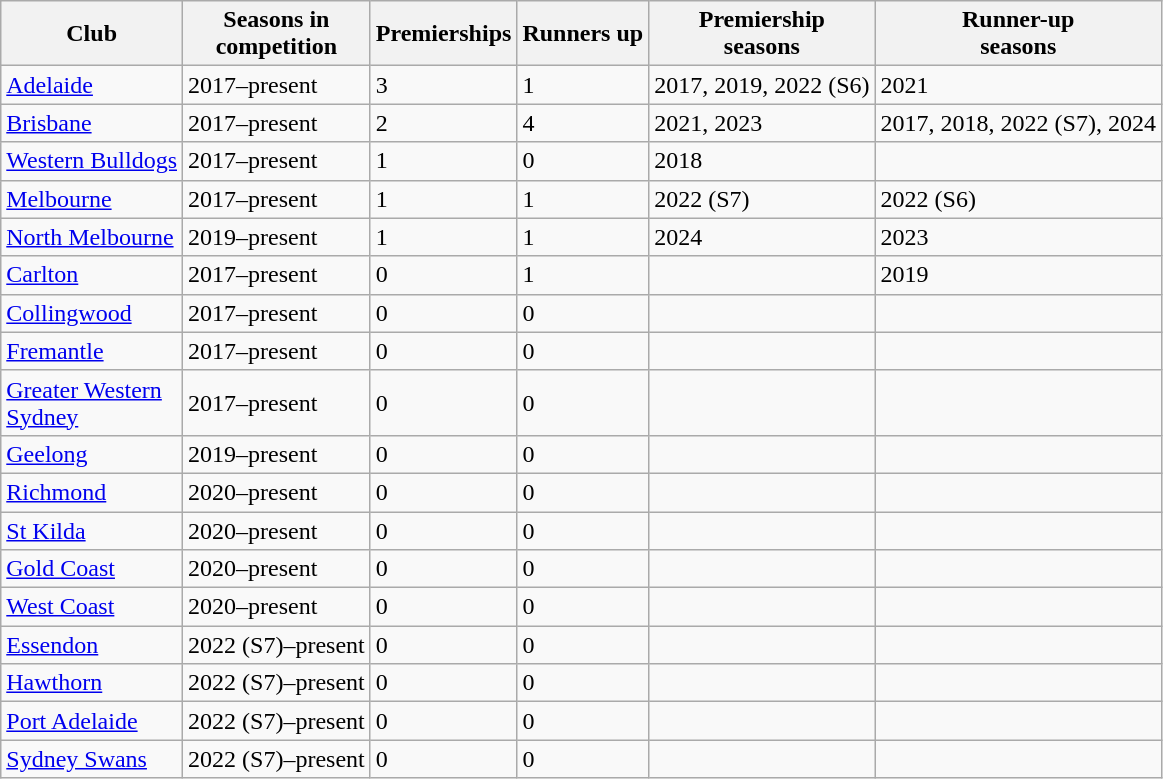<table class="wikitable sortable">
<tr>
<th>Club</th>
<th>Seasons in<br>competition</th>
<th>Premierships</th>
<th>Runners up</th>
<th>Premiership<br>seasons</th>
<th>Runner-up<br>seasons</th>
</tr>
<tr>
<td><a href='#'>Adelaide</a></td>
<td>2017–present</td>
<td>3</td>
<td>1</td>
<td>2017, 2019, 2022 (S6)</td>
<td>2021</td>
</tr>
<tr>
<td><a href='#'>Brisbane</a></td>
<td>2017–present</td>
<td>2</td>
<td>4</td>
<td>2021, 2023</td>
<td>2017, 2018, 2022 (S7), 2024</td>
</tr>
<tr>
<td><a href='#'>Western Bulldogs</a></td>
<td>2017–present</td>
<td>1</td>
<td>0</td>
<td>2018</td>
<td></td>
</tr>
<tr>
<td><a href='#'>Melbourne</a></td>
<td>2017–present</td>
<td>1</td>
<td>1</td>
<td>2022 (S7)</td>
<td>2022 (S6)</td>
</tr>
<tr>
<td><a href='#'>North Melbourne</a></td>
<td>2019–present</td>
<td>1</td>
<td>1</td>
<td>2024</td>
<td>2023</td>
</tr>
<tr>
<td><a href='#'>Carlton</a></td>
<td>2017–present</td>
<td>0</td>
<td>1</td>
<td></td>
<td>2019</td>
</tr>
<tr>
<td><a href='#'>Collingwood</a></td>
<td>2017–present</td>
<td>0</td>
<td>0</td>
<td></td>
<td></td>
</tr>
<tr>
<td><a href='#'>Fremantle</a></td>
<td>2017–present</td>
<td>0</td>
<td>0</td>
<td></td>
<td></td>
</tr>
<tr>
<td><a href='#'>Greater Western</a><br><a href='#'>Sydney</a></td>
<td>2017–present</td>
<td>0</td>
<td>0</td>
<td></td>
<td></td>
</tr>
<tr>
<td><a href='#'>Geelong</a></td>
<td>2019–present</td>
<td>0</td>
<td>0</td>
<td></td>
<td></td>
</tr>
<tr>
<td><a href='#'>Richmond</a></td>
<td>2020–present</td>
<td>0</td>
<td>0</td>
<td></td>
<td></td>
</tr>
<tr>
<td><a href='#'>St Kilda</a></td>
<td>2020–present</td>
<td>0</td>
<td>0</td>
<td></td>
<td></td>
</tr>
<tr>
<td><a href='#'>Gold Coast</a></td>
<td>2020–present</td>
<td>0</td>
<td>0</td>
<td></td>
<td></td>
</tr>
<tr>
<td><a href='#'>West Coast</a></td>
<td>2020–present</td>
<td>0</td>
<td>0</td>
<td></td>
<td></td>
</tr>
<tr>
<td><a href='#'>Essendon</a></td>
<td>2022 (S7)–present</td>
<td>0</td>
<td>0</td>
<td></td>
<td></td>
</tr>
<tr>
<td><a href='#'>Hawthorn</a></td>
<td>2022 (S7)–present</td>
<td>0</td>
<td>0</td>
<td></td>
<td></td>
</tr>
<tr>
<td><a href='#'>Port Adelaide</a></td>
<td>2022 (S7)–present</td>
<td>0</td>
<td>0</td>
<td></td>
<td></td>
</tr>
<tr>
<td><a href='#'>Sydney Swans</a></td>
<td>2022 (S7)–present</td>
<td>0</td>
<td>0</td>
<td></td>
<td></td>
</tr>
</table>
